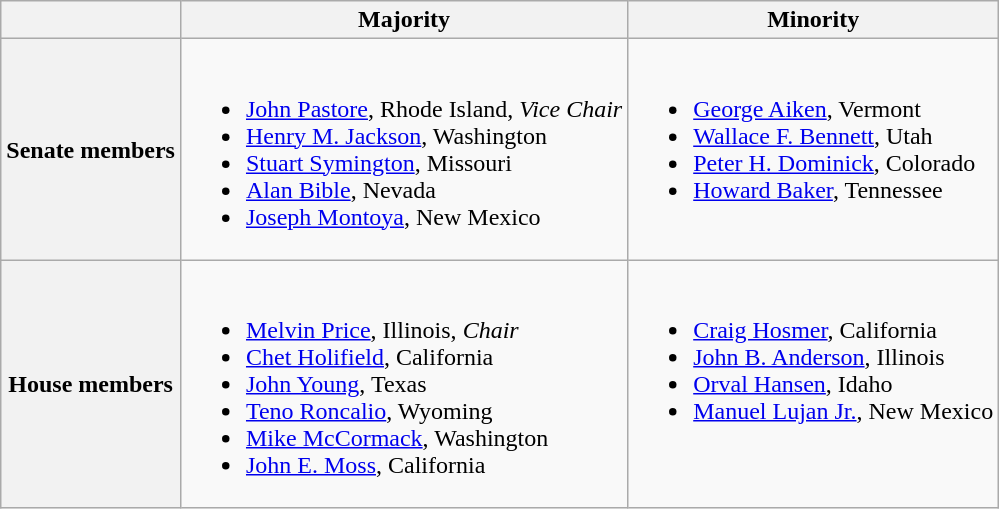<table class=wikitable>
<tr>
<th></th>
<th>Majority</th>
<th>Minority</th>
</tr>
<tr>
<th>Senate members</th>
<td valign="top" ><br><ul><li><a href='#'>John Pastore</a>, Rhode Island, <em>Vice Chair</em></li><li><a href='#'>Henry M. Jackson</a>, Washington</li><li><a href='#'>Stuart Symington</a>, Missouri</li><li><a href='#'>Alan Bible</a>, Nevada </li><li><a href='#'>Joseph Montoya</a>, New Mexico</li></ul></td>
<td valign="top" ><br><ul><li><a href='#'>George Aiken</a>, Vermont</li><li><a href='#'>Wallace F. Bennett</a>, Utah</li><li><a href='#'>Peter H. Dominick</a>, Colorado</li><li><a href='#'>Howard Baker</a>, Tennessee</li></ul></td>
</tr>
<tr>
<th>House members</th>
<td valign="top" ><br><ul><li><a href='#'>Melvin Price</a>, Illinois, <em>Chair</em></li><li><a href='#'>Chet Holifield</a>, California </li><li><a href='#'>John Young</a>, Texas</li><li><a href='#'>Teno Roncalio</a>, Wyoming</li><li><a href='#'>Mike McCormack</a>, Washington</li><li><a href='#'>John E. Moss</a>, California </li></ul></td>
<td valign="top" ><br><ul><li><a href='#'>Craig Hosmer</a>, California</li><li><a href='#'>John B. Anderson</a>, Illinois</li><li><a href='#'>Orval Hansen</a>, Idaho</li><li><a href='#'>Manuel Lujan Jr.</a>, New Mexico</li></ul></td>
</tr>
</table>
